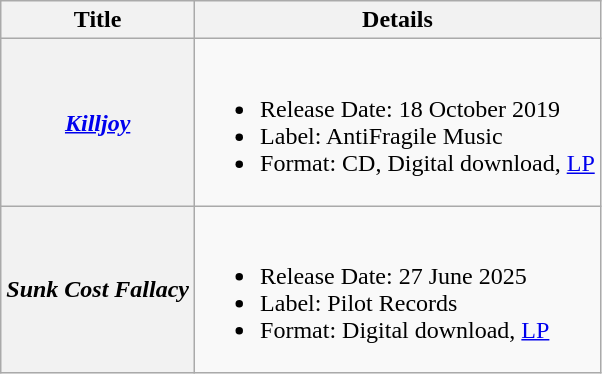<table class="wikitable plainrowheaders">
<tr>
<th>Title</th>
<th>Details</th>
</tr>
<tr>
<th scope="row"><em><a href='#'>Killjoy</a></em></th>
<td><br><ul><li>Release Date: 18 October 2019</li><li>Label: AntiFragile Music</li><li>Format: CD, Digital download, <a href='#'>LP</a></li></ul></td>
</tr>
<tr>
<th scope="row"><em>Sunk Cost Fallacy</em></th>
<td><br><ul><li>Release Date: 27 June 2025</li><li>Label: Pilot Records</li><li>Format: Digital download, <a href='#'>LP</a></li></ul></td>
</tr>
</table>
